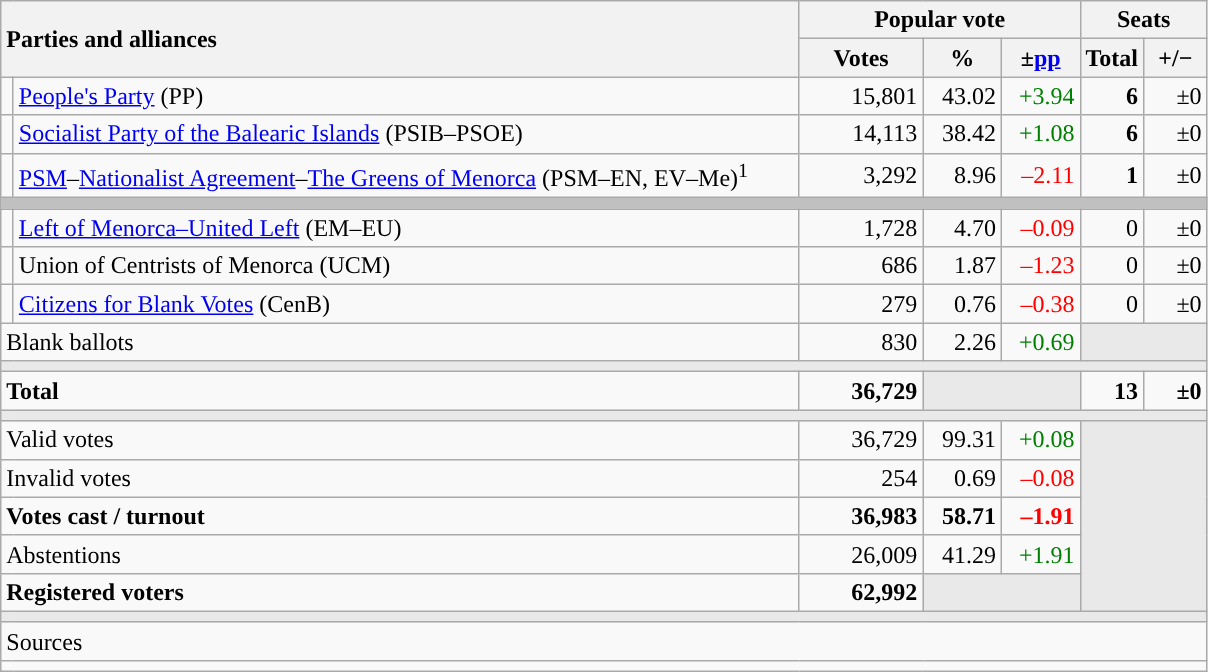<table class="wikitable" style="text-align:right;">
<tr>
<th style="text-align:left;" rowspan="2" colspan="2" width="525">Parties and alliances</th>
<th colspan="3">Popular vote</th>
<th colspan="2">Seats</th>
</tr>
<tr>
<th width="75">Votes</th>
<th width="45">%</th>
<th width="45">±<a href='#'>pp</a></th>
<th width="35">Total</th>
<th width="35">+/−</th>
</tr>
<tr>
<td width="1" style="color:inherit;background:"></td>
<td align="left"><a href='#'>People's Party</a> (PP)</td>
<td>15,801</td>
<td>43.02</td>
<td style="color:green;">+3.94</td>
<td><strong>6</strong></td>
<td>±0</td>
</tr>
<tr>
<td style="color:inherit;background:"></td>
<td align="left"><a href='#'>Socialist Party of the Balearic Islands</a> (PSIB–PSOE)</td>
<td>14,113</td>
<td>38.42</td>
<td style="color:green;">+1.08</td>
<td><strong>6</strong></td>
<td>±0</td>
</tr>
<tr>
<td style="color:inherit;background:"></td>
<td align="left"><a href='#'>PSM</a>–<a href='#'>Nationalist Agreement</a>–<a href='#'>The Greens of Menorca</a> (PSM–EN, EV–Me)<sup>1</sup></td>
<td>3,292</td>
<td>8.96</td>
<td style="color:red;">–2.11</td>
<td><strong>1</strong></td>
<td>±0</td>
</tr>
<tr>
<td colspan="7" bgcolor="#C0C0C0"></td>
</tr>
<tr>
<td style="color:inherit;background:"></td>
<td align="left"><a href='#'>Left of Menorca–United Left</a> (EM–EU)</td>
<td>1,728</td>
<td>4.70</td>
<td style="color:red;">–0.09</td>
<td>0</td>
<td>±0</td>
</tr>
<tr>
<td style="color:inherit;background:"></td>
<td align="left">Union of Centrists of Menorca (UCM)</td>
<td>686</td>
<td>1.87</td>
<td style="color:red;">–1.23</td>
<td>0</td>
<td>±0</td>
</tr>
<tr>
<td style="color:inherit;background:"></td>
<td align="left"><a href='#'>Citizens for Blank Votes</a> (CenB)</td>
<td>279</td>
<td>0.76</td>
<td style="color:red;">–0.38</td>
<td>0</td>
<td>±0</td>
</tr>
<tr>
<td align="left" colspan="2">Blank ballots</td>
<td>830</td>
<td>2.26</td>
<td style="color:green;">+0.69</td>
<td bgcolor="#E9E9E9" colspan="2"></td>
</tr>
<tr>
<td colspan="7" bgcolor="#E9E9E9"></td>
</tr>
<tr style="font-weight:bold;">
<td align="left" colspan="2">Total</td>
<td>36,729</td>
<td bgcolor="#E9E9E9" colspan="2"></td>
<td>13</td>
<td>±0</td>
</tr>
<tr>
<td colspan="7" bgcolor="#E9E9E9"></td>
</tr>
<tr>
<td align="left" colspan="2">Valid votes</td>
<td>36,729</td>
<td>99.31</td>
<td style="color:green;">+0.08</td>
<td bgcolor="#E9E9E9" colspan="2" rowspan="5"></td>
</tr>
<tr>
<td align="left" colspan="2">Invalid votes</td>
<td>254</td>
<td>0.69</td>
<td style="color:red;">–0.08</td>
</tr>
<tr style="font-weight:bold;">
<td align="left" colspan="2">Votes cast / turnout</td>
<td>36,983</td>
<td>58.71</td>
<td style="color:red;">–1.91</td>
</tr>
<tr>
<td align="left" colspan="2">Abstentions</td>
<td>26,009</td>
<td>41.29</td>
<td style="color:green;">+1.91</td>
</tr>
<tr style="font-weight:bold;">
<td align="left" colspan="2">Registered voters</td>
<td>62,992</td>
<td bgcolor="#E9E9E9" colspan="2"></td>
</tr>
<tr>
<td colspan="7" bgcolor="#E9E9E9"></td>
</tr>
<tr>
<td align="left" colspan="7">Sources</td>
</tr>
<tr>
<td colspan="7" style="text-align:left; max-width:790px;"></td>
</tr>
</table>
